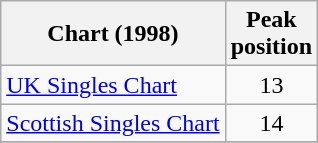<table class="wikitable sortable">
<tr>
<th>Chart (1998)</th>
<th>Peak<br>position</th>
</tr>
<tr>
<td align="left"><a href='#'>UK Singles Chart</a></td>
<td align="center">13</td>
</tr>
<tr>
<td align="left"><a href='#'>Scottish Singles Chart</a></td>
<td align="center">14</td>
</tr>
<tr>
</tr>
</table>
